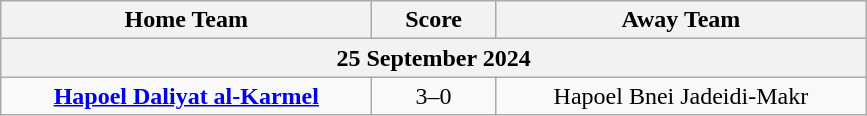<table class="wikitable" style="text-align:center;">
<tr>
<th scope="col" width="240px">Home Team</th>
<th scope="col" width="75px">Score</th>
<th scope="col" width="240px">Away Team</th>
</tr>
<tr>
<th colspan=3>25 September 2024</th>
</tr>
<tr>
<td><strong><a href='#'>Hapoel Daliyat al-Karmel</a></strong></td>
<td>3–0</td>
<td>Hapoel Bnei Jadeidi-Makr</td>
</tr>
</table>
